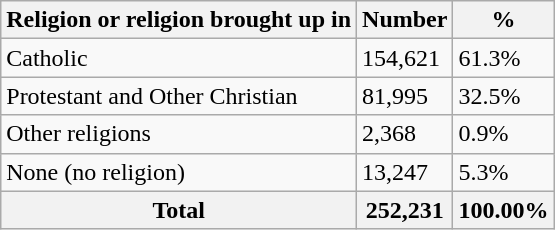<table class="wikitable">
<tr>
<th>Religion or religion brought up in</th>
<th>Number</th>
<th>%</th>
</tr>
<tr>
<td>Catholic</td>
<td>154,621</td>
<td>61.3%</td>
</tr>
<tr>
<td>Protestant and Other Christian</td>
<td>81,995</td>
<td>32.5%</td>
</tr>
<tr>
<td>Other religions</td>
<td>2,368</td>
<td>0.9%</td>
</tr>
<tr>
<td>None (no religion)</td>
<td>13,247</td>
<td>5.3%</td>
</tr>
<tr>
<th>Total</th>
<th>252,231</th>
<th>100.00%</th>
</tr>
</table>
